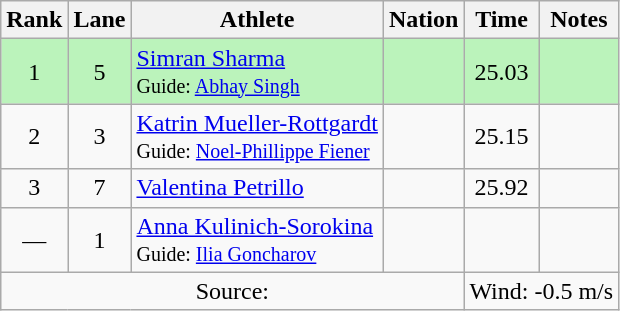<table class="wikitable sortable" style="text-align:center">
<tr>
<th scope="col">Rank</th>
<th scope="col">Lane</th>
<th scope="col">Athlete</th>
<th scope="col">Nation</th>
<th scope="col">Time</th>
<th scope="col">Notes</th>
</tr>
<tr bgcolor=bbf3bb>
<td>1</td>
<td>5</td>
<td align=left><a href='#'>Simran Sharma</a><br><small>Guide: <a href='#'>Abhay Singh</a></small></td>
<td align=left></td>
<td>25.03</td>
<td></td>
</tr>
<tr>
<td>2</td>
<td>3</td>
<td align=left><a href='#'>Katrin Mueller-Rottgardt</a><br><small>Guide: <a href='#'>Noel-Phillippe Fiener</a></small></td>
<td align=left></td>
<td>25.15</td>
<td></td>
</tr>
<tr>
<td>3</td>
<td>7</td>
<td align=left><a href='#'>Valentina Petrillo</a></td>
<td align=left></td>
<td>25.92</td>
<td></td>
</tr>
<tr>
<td>—</td>
<td>1</td>
<td align=left><a href='#'>Anna Kulinich-Sorokina</a><br><small>Guide: <a href='#'>Ilia Goncharov</a></small></td>
<td align=left></td>
<td></td>
<td></td>
</tr>
<tr class="sortbottom">
<td colspan="4">Source:</td>
<td colspan="2">Wind: -0.5 m/s</td>
</tr>
</table>
